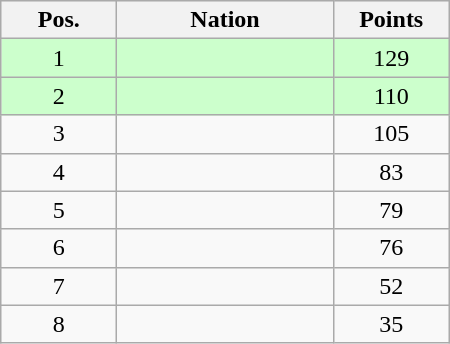<table class="wikitable gauche" cellspacing="1" style="width:300px;">
<tr style="background:#efefef; text-align:center;">
<th style="width:70px;">Pos.</th>
<th>Nation</th>
<th style="width:70px;">Points</th>
</tr>
<tr style="vertical-align:top; text-align:center; background:#ccffcc;">
<td>1</td>
<td style="text-align:left;"></td>
<td>129</td>
</tr>
<tr style="vertical-align:top; text-align:center; background:#ccffcc;">
<td>2</td>
<td style="text-align:left;"></td>
<td>110</td>
</tr>
<tr style="vertical-align:top; text-align:center;">
<td>3</td>
<td style="text-align:left;"></td>
<td>105</td>
</tr>
<tr style="vertical-align:top; text-align:center;">
<td>4</td>
<td style="text-align:left;"></td>
<td>83</td>
</tr>
<tr style="vertical-align:top; text-align:center;">
<td>5</td>
<td style="text-align:left;"></td>
<td>79</td>
</tr>
<tr style="vertical-align:top; text-align:center;">
<td>6</td>
<td style="text-align:left;"></td>
<td>76</td>
</tr>
<tr style="vertical-align:top; text-align:center;">
<td>7</td>
<td style="text-align:left;"></td>
<td>52</td>
</tr>
<tr style="vertical-align:top; text-align:center;">
<td>8</td>
<td style="text-align:left;"></td>
<td>35</td>
</tr>
</table>
